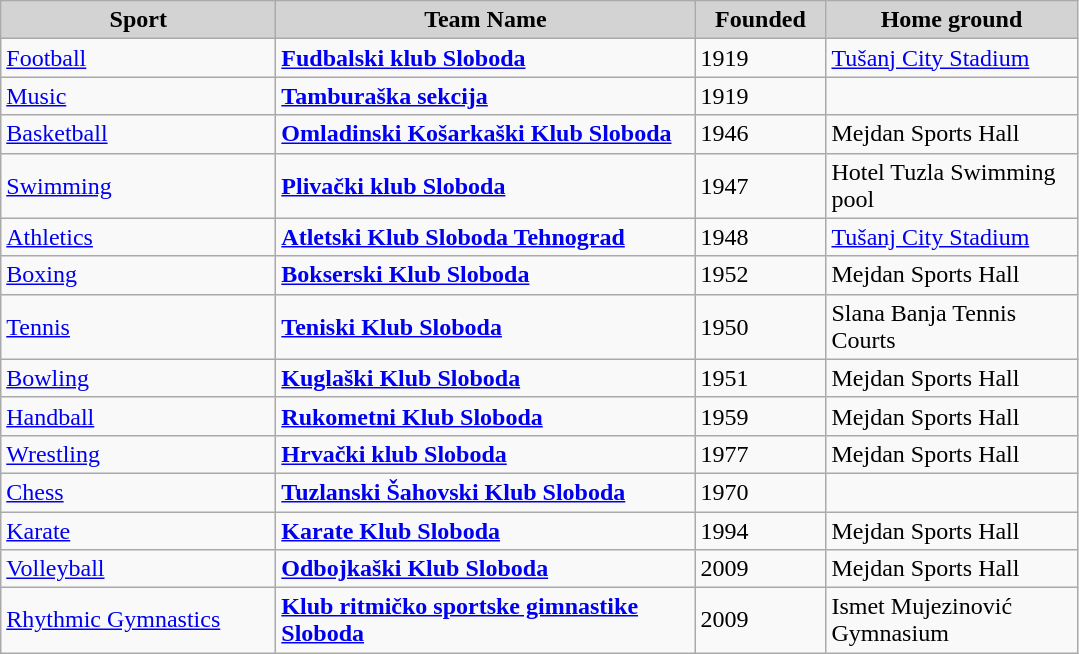<table class="wikitable" style="text-align:left">
<tr>
<th style="background:lightgrey;width:11em">Sport</th>
<th style="background:lightgrey;width:17em">Team Name</th>
<th style="background:lightgrey;width:5em">Founded</th>
<th style="background:lightgrey;width:10em">Home ground</th>
</tr>
<tr>
<td><a href='#'>Football</a></td>
<td><strong><a href='#'>Fudbalski klub Sloboda</a></strong></td>
<td>1919</td>
<td><a href='#'>Tušanj City Stadium</a></td>
</tr>
<tr>
<td><a href='#'>Music</a></td>
<td><strong><a href='#'>Tamburaška sekcija</a></strong></td>
<td>1919</td>
<td></td>
</tr>
<tr>
<td><a href='#'>Basketball</a></td>
<td><strong><a href='#'>Omladinski Košarkaški Klub Sloboda</a></strong></td>
<td>1946</td>
<td>Mejdan Sports Hall</td>
</tr>
<tr>
<td><a href='#'>Swimming</a></td>
<td><strong><a href='#'>Plivački klub Sloboda</a></strong></td>
<td>1947</td>
<td>Hotel Tuzla Swimming pool</td>
</tr>
<tr>
<td><a href='#'>Athletics</a></td>
<td><strong><a href='#'>Atletski Klub Sloboda Tehnograd</a></strong></td>
<td>1948</td>
<td><a href='#'>Tušanj City Stadium</a></td>
</tr>
<tr>
<td><a href='#'>Boxing</a></td>
<td><strong><a href='#'>Bokserski Klub Sloboda</a></strong></td>
<td>1952</td>
<td>Mejdan Sports Hall</td>
</tr>
<tr>
<td><a href='#'>Tennis</a></td>
<td><strong><a href='#'>Teniski Klub Sloboda</a></strong></td>
<td>1950</td>
<td>Slana Banja Tennis Courts</td>
</tr>
<tr>
<td><a href='#'>Bowling</a></td>
<td><strong><a href='#'>Kuglaški Klub Sloboda</a></strong></td>
<td>1951</td>
<td>Mejdan Sports Hall</td>
</tr>
<tr>
<td><a href='#'>Handball</a></td>
<td><strong><a href='#'>Rukometni Klub Sloboda</a></strong></td>
<td>1959</td>
<td>Mejdan Sports Hall</td>
</tr>
<tr>
<td><a href='#'>Wrestling</a></td>
<td><strong><a href='#'>Hrvački klub Sloboda</a></strong></td>
<td>1977</td>
<td>Mejdan Sports Hall</td>
</tr>
<tr>
<td><a href='#'>Chess</a></td>
<td><strong><a href='#'>Tuzlanski Šahovski Klub Sloboda</a></strong></td>
<td>1970</td>
<td></td>
</tr>
<tr>
<td><a href='#'>Karate</a></td>
<td><strong><a href='#'>Karate Klub Sloboda</a></strong></td>
<td>1994</td>
<td>Mejdan Sports Hall</td>
</tr>
<tr>
<td><a href='#'>Volleyball</a></td>
<td><strong><a href='#'>Odbojkaški Klub Sloboda</a></strong></td>
<td>2009</td>
<td>Mejdan Sports Hall</td>
</tr>
<tr>
<td><a href='#'>Rhythmic Gymnastics</a></td>
<td><strong><a href='#'>Klub ritmičko sportske gimnastike Sloboda</a></strong></td>
<td>2009</td>
<td>Ismet Mujezinović Gymnasium</td>
</tr>
</table>
